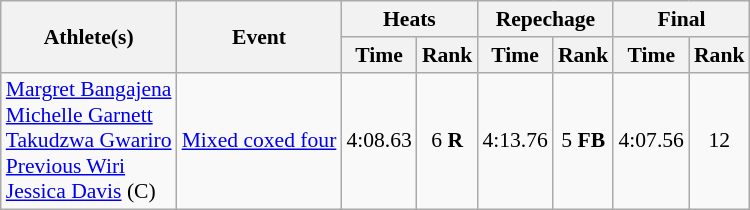<table class="wikitable" style="font-size:90%">
<tr>
<th rowspan="2">Athlete(s)</th>
<th rowspan="2">Event</th>
<th colspan="2">Heats</th>
<th colspan="2">Repechage</th>
<th colspan="2">Final</th>
</tr>
<tr>
<th>Time</th>
<th>Rank</th>
<th>Time</th>
<th>Rank</th>
<th>Time</th>
<th>Rank</th>
</tr>
<tr align=center>
<td align=left><a href='#'>Margret Bangajena</a><br><a href='#'>Michelle Garnett</a><br><a href='#'>Takudzwa Gwariro</a><br><a href='#'>Previous Wiri</a><br><a href='#'>Jessica Davis</a> (C)</td>
<td align=left><a href='#'>Mixed coxed four</a></td>
<td>4:08.63</td>
<td>6 <strong>R</strong></td>
<td>4:13.76</td>
<td>5 <strong>FB</strong></td>
<td>4:07.56</td>
<td>12</td>
</tr>
</table>
